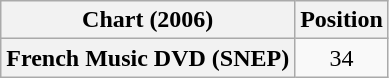<table class="wikitable plainrowheaders" style="text-align:center">
<tr>
<th scope="col">Chart (2006)</th>
<th scope="col">Position</th>
</tr>
<tr>
<th scope="row">French Music DVD (SNEP)</th>
<td>34</td>
</tr>
</table>
